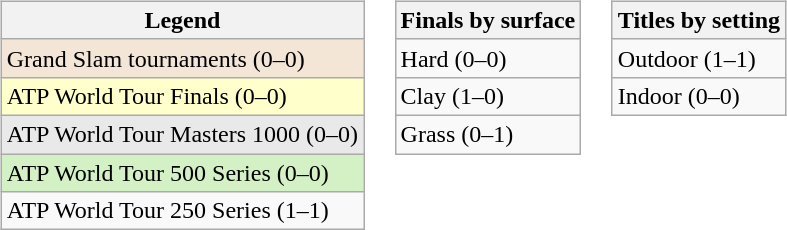<table>
<tr valign="top">
<td><br><table class="wikitable">
<tr>
<th>Legend</th>
</tr>
<tr style="background:#f3e6d7;">
<td>Grand Slam tournaments (0–0)</td>
</tr>
<tr style="background:#ffffcc;">
<td>ATP World Tour Finals (0–0)</td>
</tr>
<tr style="background:#e9e9e9;">
<td>ATP World Tour Masters 1000 (0–0)</td>
</tr>
<tr style="background:#d4f1c5;">
<td>ATP World Tour 500 Series (0–0)</td>
</tr>
<tr>
<td>ATP World Tour 250 Series (1–1)</td>
</tr>
</table>
</td>
<td><br><table class="wikitable">
<tr>
<th>Finals by surface</th>
</tr>
<tr>
<td>Hard (0–0)</td>
</tr>
<tr>
<td>Clay (1–0)</td>
</tr>
<tr>
<td>Grass (0–1)</td>
</tr>
</table>
</td>
<td><br><table class="wikitable">
<tr>
<th>Titles by setting</th>
</tr>
<tr>
<td>Outdoor (1–1)</td>
</tr>
<tr>
<td>Indoor (0–0)</td>
</tr>
</table>
</td>
</tr>
</table>
